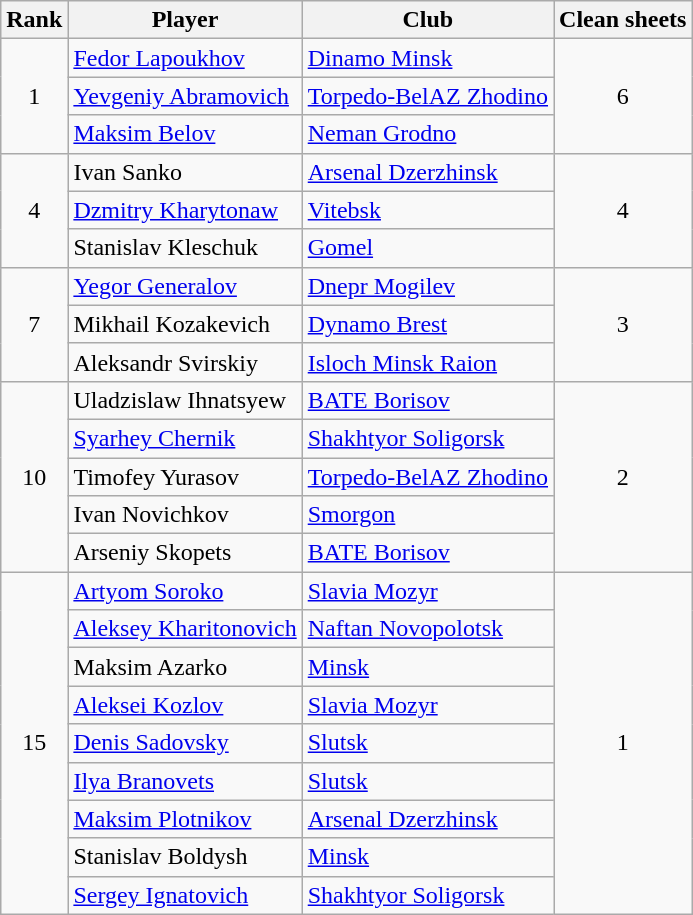<table class="wikitable" style="text-align:center">
<tr>
<th>Rank</th>
<th>Player</th>
<th>Club</th>
<th>Clean sheets</th>
</tr>
<tr>
<td rowspan=3>1</td>
<td align="left"> <a href='#'>Fedor Lapoukhov</a></td>
<td align="left"><a href='#'>Dinamo Minsk</a></td>
<td rowspan=3>6</td>
</tr>
<tr>
<td align="left"> <a href='#'>Yevgeniy Abramovich</a></td>
<td align="left"><a href='#'>Torpedo-BelAZ Zhodino</a></td>
</tr>
<tr>
<td align="left"> <a href='#'>Maksim Belov</a></td>
<td align="left"><a href='#'>Neman Grodno</a></td>
</tr>
<tr>
<td rowspan=3>4</td>
<td align="left"> Ivan Sanko</td>
<td align="left"><a href='#'>Arsenal Dzerzhinsk</a></td>
<td rowspan=3>4</td>
</tr>
<tr>
<td align="left"> <a href='#'>Dzmitry Kharytonaw</a></td>
<td align="left"><a href='#'>Vitebsk</a></td>
</tr>
<tr>
<td align="left"> Stanislav Kleschuk</td>
<td align="left"><a href='#'>Gomel</a></td>
</tr>
<tr>
<td rowspan=3>7</td>
<td align="left"> <a href='#'>Yegor Generalov</a></td>
<td align="left"><a href='#'>Dnepr Mogilev</a></td>
<td rowspan=3>3</td>
</tr>
<tr>
<td align="left"> Mikhail Kozakevich</td>
<td align="left"><a href='#'>Dynamo Brest</a></td>
</tr>
<tr>
<td align="left"> Aleksandr Svirskiy</td>
<td align="left"><a href='#'>Isloch Minsk Raion</a></td>
</tr>
<tr>
<td rowspan=5>10</td>
<td align="left"> Uladzislaw Ihnatsyew</td>
<td align="left"><a href='#'>BATE Borisov</a></td>
<td rowspan=5>2</td>
</tr>
<tr>
<td align="left"> <a href='#'>Syarhey Chernik</a></td>
<td align="left"><a href='#'>Shakhtyor Soligorsk</a></td>
</tr>
<tr>
<td align="left"> Timofey Yurasov</td>
<td align="left"><a href='#'>Torpedo-BelAZ Zhodino</a></td>
</tr>
<tr>
<td align="left"> Ivan Novichkov</td>
<td align="left"><a href='#'>Smorgon</a></td>
</tr>
<tr>
<td align="left"> Arseniy Skopets</td>
<td align="left"><a href='#'>BATE Borisov</a></td>
</tr>
<tr>
<td rowspan=9>15</td>
<td align="left"> <a href='#'>Artyom Soroko</a></td>
<td align="left"><a href='#'>Slavia Mozyr</a></td>
<td rowspan=9>1</td>
</tr>
<tr>
<td align="left"> <a href='#'>Aleksey Kharitonovich</a></td>
<td align="left"><a href='#'>Naftan Novopolotsk</a></td>
</tr>
<tr>
<td align="left"> Maksim Azarko</td>
<td align="left"><a href='#'>Minsk</a></td>
</tr>
<tr>
<td align="left"> <a href='#'>Aleksei Kozlov</a></td>
<td align="left"><a href='#'>Slavia Mozyr</a></td>
</tr>
<tr>
<td align="left"> <a href='#'>Denis Sadovsky</a></td>
<td align="left"><a href='#'>Slutsk</a></td>
</tr>
<tr>
<td align="left"> <a href='#'>Ilya Branovets</a></td>
<td align="left"><a href='#'>Slutsk</a></td>
</tr>
<tr>
<td align="left"> <a href='#'>Maksim Plotnikov</a></td>
<td align="left"><a href='#'>Arsenal Dzerzhinsk</a></td>
</tr>
<tr>
<td align="left"> Stanislav Boldysh</td>
<td align="left"><a href='#'>Minsk</a></td>
</tr>
<tr>
<td align="left"> <a href='#'>Sergey Ignatovich</a></td>
<td align="left"><a href='#'>Shakhtyor Soligorsk</a></td>
</tr>
</table>
